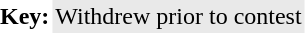<table border="0" cellspacing="0" cellpadding="2">
<tr>
<td><strong>Key:</strong></td>
<td style="background:#e9e9e9;">Withdrew prior to contest</td>
</tr>
</table>
